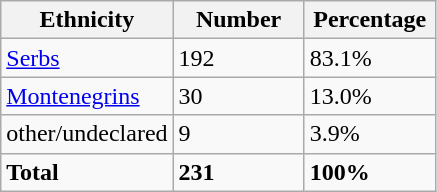<table class="wikitable">
<tr>
<th width="100px">Ethnicity</th>
<th width="80px">Number</th>
<th width="80px">Percentage</th>
</tr>
<tr>
<td><a href='#'>Serbs</a></td>
<td>192</td>
<td>83.1%</td>
</tr>
<tr>
<td><a href='#'>Montenegrins</a></td>
<td>30</td>
<td>13.0%</td>
</tr>
<tr>
<td>other/undeclared</td>
<td>9</td>
<td>3.9%</td>
</tr>
<tr>
<td><strong>Total</strong></td>
<td><strong>231</strong></td>
<td><strong>100%</strong></td>
</tr>
</table>
